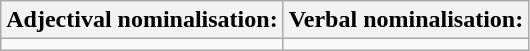<table class="wikitable" style="text-align:left">
<tr>
<th>Adjectival nominalisation:</th>
<th>Verbal nominalisation:</th>
</tr>
<tr>
<td></td>
<td></td>
</tr>
</table>
